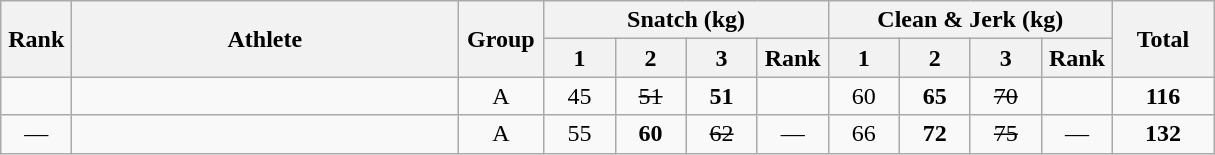<table class = "wikitable" style="text-align:center;">
<tr>
<th rowspan=2 width=40>Rank</th>
<th rowspan=2 width=250>Athlete</th>
<th rowspan=2 width=50>Group</th>
<th colspan=4>Snatch (kg)</th>
<th colspan=4>Clean & Jerk (kg)</th>
<th rowspan=2 width=60>Total</th>
</tr>
<tr>
<th width=40>1</th>
<th width=40>2</th>
<th width=40>3</th>
<th width=40>Rank</th>
<th width=40>1</th>
<th width=40>2</th>
<th width=40>3</th>
<th width=40>Rank</th>
</tr>
<tr>
<td></td>
<td align=left></td>
<td>A</td>
<td>45</td>
<td><s>51</s></td>
<td><strong>51</strong></td>
<td></td>
<td>60</td>
<td><strong>65</strong></td>
<td><s>70</s></td>
<td></td>
<td><strong>116</strong></td>
</tr>
<tr>
<td>—</td>
<td align=left></td>
<td>A</td>
<td>55</td>
<td><strong>60</strong></td>
<td><s>62</s></td>
<td>—</td>
<td>66</td>
<td><strong>72</strong></td>
<td><s>75</s></td>
<td>—</td>
<td><strong>132</strong></td>
</tr>
</table>
